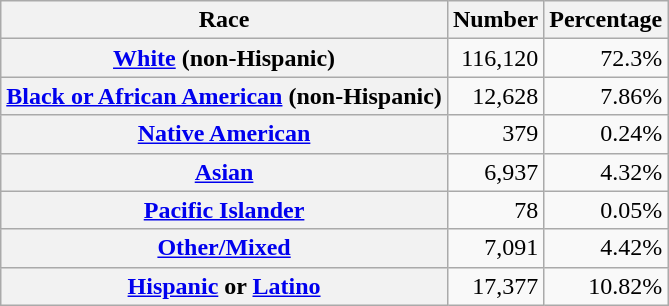<table class="wikitable" style="text-align:right">
<tr>
<th scope="col">Race</th>
<th scope="col">Number</th>
<th scope="col">Percentage</th>
</tr>
<tr>
<th scope="row"><a href='#'>White</a> (non-Hispanic)</th>
<td>116,120</td>
<td>72.3%</td>
</tr>
<tr>
<th scope="row"><a href='#'>Black or African American</a> (non-Hispanic)</th>
<td>12,628</td>
<td>7.86%</td>
</tr>
<tr>
<th scope="row"><a href='#'>Native American</a></th>
<td>379</td>
<td>0.24%</td>
</tr>
<tr>
<th scope="row"><a href='#'>Asian</a></th>
<td>6,937</td>
<td>4.32%</td>
</tr>
<tr>
<th scope="row"><a href='#'>Pacific Islander</a></th>
<td>78</td>
<td>0.05%</td>
</tr>
<tr>
<th scope="row"><a href='#'>Other/Mixed</a></th>
<td>7,091</td>
<td>4.42%</td>
</tr>
<tr>
<th scope="row"><a href='#'>Hispanic</a> or <a href='#'>Latino</a></th>
<td>17,377</td>
<td>10.82%</td>
</tr>
</table>
